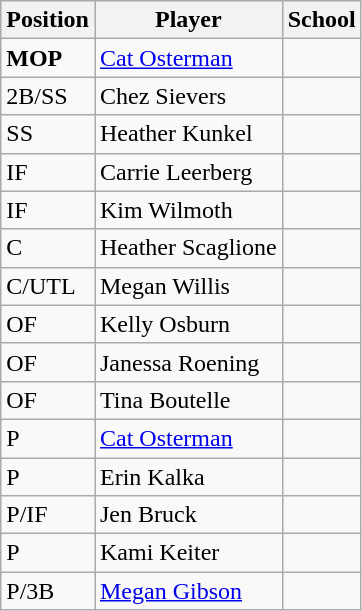<table class="wikitable">
<tr>
<th>Position</th>
<th>Player</th>
<th>School</th>
</tr>
<tr>
<td><strong>MOP</strong></td>
<td><a href='#'>Cat Osterman</a></td>
<td></td>
</tr>
<tr>
<td>2B/SS</td>
<td>Chez Sievers</td>
<td></td>
</tr>
<tr>
<td>SS</td>
<td>Heather Kunkel</td>
<td></td>
</tr>
<tr>
<td>IF</td>
<td>Carrie Leerberg</td>
<td></td>
</tr>
<tr>
<td>IF</td>
<td>Kim Wilmoth</td>
<td></td>
</tr>
<tr>
<td>C</td>
<td>Heather Scaglione</td>
<td></td>
</tr>
<tr>
<td>C/UTL</td>
<td>Megan Willis</td>
<td></td>
</tr>
<tr>
<td>OF</td>
<td>Kelly Osburn</td>
<td></td>
</tr>
<tr>
<td>OF</td>
<td>Janessa Roening</td>
<td></td>
</tr>
<tr>
<td>OF</td>
<td>Tina Boutelle</td>
<td></td>
</tr>
<tr>
<td>P</td>
<td><a href='#'>Cat Osterman</a></td>
<td></td>
</tr>
<tr>
<td>P</td>
<td>Erin Kalka</td>
<td></td>
</tr>
<tr>
<td>P/IF</td>
<td>Jen Bruck</td>
<td></td>
</tr>
<tr>
<td>P</td>
<td>Kami Keiter</td>
<td></td>
</tr>
<tr>
<td>P/3B</td>
<td><a href='#'>Megan Gibson</a></td>
<td></td>
</tr>
</table>
